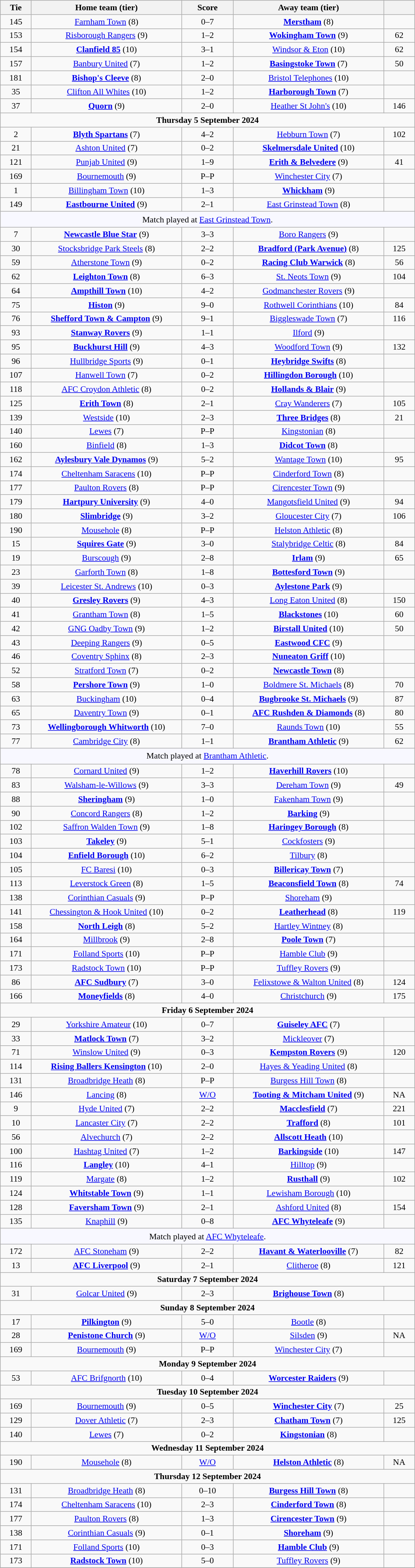<table class="wikitable" style="width:700px;text-align:center;font-size:90%">
<tr>
<th scope="col" style="width: 7.50%">Tie</th>
<th scope="col" style="width:36.25%">Home team (tier)</th>
<th scope="col" style="width:12.50%">Score</th>
<th scope="col" style="width:36.25%">Away team (tier)</th>
<th scope="col" style="width: 7.50%"></th>
</tr>
<tr>
<td>145</td>
<td><a href='#'>Farnham Town</a> (8)</td>
<td>0–7</td>
<td><strong> <a href='#'>Merstham</a></strong> (8)</td>
<td></td>
</tr>
<tr>
<td>153</td>
<td><a href='#'> Risborough Rangers</a> (9)</td>
<td>1–2</td>
<td><strong><a href='#'>Wokingham Town</a></strong> (9)</td>
<td>62</td>
</tr>
<tr>
<td>154</td>
<td><strong> <a href='#'>Clanfield 85</a></strong> (10)</td>
<td>3–1</td>
<td><a href='#'> Windsor & Eton</a> (10)</td>
<td>62</td>
</tr>
<tr>
<td>157</td>
<td><a href='#'>Banbury United</a> (7)</td>
<td>1–2</td>
<td><strong><a href='#'>Basingstoke Town</a></strong> (7)</td>
<td>50</td>
</tr>
<tr>
<td>181</td>
<td><strong><a href='#'>Bishop's Cleeve</a></strong> (8)</td>
<td>2–0</td>
<td><a href='#'> Bristol Telephones</a> (10)</td>
<td></td>
</tr>
<tr>
<td>35</td>
<td><a href='#'> Clifton All Whites</a> (10)</td>
<td>1–2</td>
<td><strong> <a href='#'>Harborough Town</a></strong> (7)</td>
<td></td>
</tr>
<tr>
<td>37</td>
<td><strong><a href='#'>Quorn</a></strong> (9)</td>
<td>2–0</td>
<td><a href='#'> Heather St John's</a> (10)</td>
<td>146</td>
</tr>
<tr>
<td colspan="5"><strong>Thursday 5 September 2024</strong></td>
</tr>
<tr>
<td>2</td>
<td><strong><a href='#'>Blyth Spartans</a></strong> (7)</td>
<td>4–2</td>
<td><a href='#'>Hebburn Town</a> (7)</td>
<td>102</td>
</tr>
<tr>
<td>21</td>
<td><a href='#'>Ashton United</a> (7)</td>
<td>0–2</td>
<td><strong><a href='#'>Skelmersdale United</a></strong> (10)</td>
<td></td>
</tr>
<tr>
<td>121</td>
<td><a href='#'> Punjab United</a> (9)</td>
<td>1–9</td>
<td><strong><a href='#'>Erith & Belvedere</a></strong> (9)</td>
<td>41</td>
</tr>
<tr>
<td>169</td>
<td><a href='#'>Bournemouth</a> (9)</td>
<td>P–P</td>
<td><a href='#'>Winchester City</a> (7)</td>
<td></td>
</tr>
<tr>
<td>1</td>
<td><a href='#'> Billingham Town</a> (10)</td>
<td>1–3</td>
<td><strong><a href='#'>Whickham</a></strong> (9)</td>
<td></td>
</tr>
<tr>
<td>149</td>
<td><strong> <a href='#'>Eastbourne United</a></strong> (9)</td>
<td>2–1</td>
<td><a href='#'>East Grinstead Town</a> (8)</td>
<td></td>
</tr>
<tr>
<td colspan="5" style="background:GhostWhite;height:20px;text-align:center">Match played at <a href='#'>East Grinstead Town</a>.</td>
</tr>
<tr>
<td>7</td>
<td><strong><a href='#'>Newcastle Blue Star</a></strong> (9)</td>
<td>3–3 </td>
<td><a href='#'> Boro Rangers</a> (9)</td>
<td></td>
</tr>
<tr>
<td>30</td>
<td><a href='#'> Stocksbridge Park Steels</a> (8)</td>
<td>2–2 </td>
<td><strong><a href='#'>Bradford (Park Avenue)</a></strong> (8)</td>
<td>125</td>
</tr>
<tr>
<td>59</td>
<td><a href='#'> Atherstone Town</a> (9)</td>
<td>0–2</td>
<td><strong> <a href='#'>Racing Club Warwick</a></strong> (8)</td>
<td>56</td>
</tr>
<tr>
<td>62</td>
<td><strong><a href='#'>Leighton Town</a></strong> (8)</td>
<td>6–3</td>
<td><a href='#'>St. Neots Town</a> (9)</td>
<td>104</td>
</tr>
<tr>
<td>64</td>
<td><strong> <a href='#'>Ampthill Town</a></strong> (10)</td>
<td>4–2</td>
<td><a href='#'>Godmanchester Rovers</a> (9)</td>
<td></td>
</tr>
<tr>
<td>75</td>
<td><strong> <a href='#'>Histon</a></strong> (9)</td>
<td>9–0</td>
<td><a href='#'>Rothwell Corinthians</a> (10)</td>
<td>84</td>
</tr>
<tr>
<td>76</td>
<td><strong><a href='#'>Shefford Town & Campton</a></strong> (9)</td>
<td>9–1</td>
<td><a href='#'>Biggleswade Town</a> (7)</td>
<td>116</td>
</tr>
<tr>
<td>93</td>
<td><strong><a href='#'>Stanway Rovers</a></strong> (9)</td>
<td>1–1 </td>
<td><a href='#'> Ilford</a> (9)</td>
<td></td>
</tr>
<tr>
<td>95</td>
<td><strong> <a href='#'>Buckhurst Hill</a></strong> (9)</td>
<td>4–3</td>
<td><a href='#'> Woodford Town</a> (9)</td>
<td>132</td>
</tr>
<tr>
<td>96</td>
<td><a href='#'>Hullbridge Sports</a> (9)</td>
<td>0–1</td>
<td><strong><a href='#'>Heybridge Swifts</a></strong> (8)</td>
<td></td>
</tr>
<tr>
<td>107</td>
<td><a href='#'>Hanwell Town</a> (7)</td>
<td>0–2</td>
<td><strong><a href='#'>Hillingdon Borough</a></strong> (10)</td>
<td></td>
</tr>
<tr>
<td>118</td>
<td><a href='#'>AFC Croydon Athletic</a> (8)</td>
<td>0–2</td>
<td><strong><a href='#'>Hollands & Blair</a></strong> (9)</td>
<td></td>
</tr>
<tr>
<td>125</td>
<td><strong><a href='#'>Erith Town</a></strong> (8)</td>
<td>2–1</td>
<td><a href='#'>Cray Wanderers</a> (7)</td>
<td>105</td>
</tr>
<tr>
<td>139</td>
<td><a href='#'> Westside</a> (10)</td>
<td>2–3</td>
<td><strong><a href='#'>Three Bridges</a></strong> (8)</td>
<td>21</td>
</tr>
<tr>
<td>140</td>
<td><a href='#'> Lewes</a> (7)</td>
<td>P–P</td>
<td><a href='#'>Kingstonian</a> (8)</td>
<td></td>
</tr>
<tr>
<td>160</td>
<td><a href='#'> Binfield</a> (8)</td>
<td>1–3</td>
<td><strong><a href='#'>Didcot Town</a></strong> (8)</td>
<td></td>
</tr>
<tr>
<td>162</td>
<td><strong> <a href='#'>Aylesbury Vale Dynamos</a></strong> (9)</td>
<td>5–2</td>
<td><a href='#'>Wantage Town</a> (10)</td>
<td>95</td>
</tr>
<tr>
<td>174</td>
<td><a href='#'> Cheltenham Saracens</a> (10)</td>
<td>P–P</td>
<td><a href='#'>Cinderford Town</a> (8)</td>
<td></td>
</tr>
<tr>
<td>177</td>
<td><a href='#'>Paulton Rovers</a> (8)</td>
<td>P–P</td>
<td><a href='#'> Cirencester Town</a> (9)</td>
<td></td>
</tr>
<tr>
<td>179</td>
<td><strong> <a href='#'>Hartpury University</a></strong> (9)</td>
<td>4–0</td>
<td><a href='#'>Mangotsfield United</a> (9)</td>
<td>94</td>
</tr>
<tr>
<td>180</td>
<td><strong> <a href='#'>Slimbridge</a></strong> (9)</td>
<td>3–2</td>
<td><a href='#'>Gloucester City</a> (7)</td>
<td>106</td>
</tr>
<tr>
<td>190</td>
<td><a href='#'> Mousehole</a> (8)</td>
<td>P–P</td>
<td><a href='#'>Helston Athletic</a> (8)</td>
<td></td>
</tr>
<tr>
<td>15</td>
<td><strong> <a href='#'>Squires Gate</a></strong> (9)</td>
<td>3–0</td>
<td><a href='#'>Stalybridge Celtic</a> (8)</td>
<td>84</td>
</tr>
<tr>
<td>19</td>
<td><a href='#'> Burscough</a> (9)</td>
<td>2–8</td>
<td><strong> <a href='#'>Irlam</a></strong> (9)</td>
<td>65</td>
</tr>
<tr>
<td>23</td>
<td><a href='#'>Garforth Town</a> (8)</td>
<td>1–8</td>
<td><strong> <a href='#'>Bottesford Town</a></strong> (9)</td>
<td></td>
</tr>
<tr>
<td>39</td>
<td><a href='#'> Leicester St. Andrews</a> (10)</td>
<td>0–3</td>
<td><strong> <a href='#'>Aylestone Park</a></strong> (9)</td>
<td></td>
</tr>
<tr>
<td>40</td>
<td><strong><a href='#'>Gresley Rovers</a></strong> (9)</td>
<td>4–3</td>
<td><a href='#'>Long Eaton United</a> (8)</td>
<td>150</td>
</tr>
<tr>
<td>41</td>
<td><a href='#'> Grantham Town</a> (8)</td>
<td>1–5</td>
<td><strong> <a href='#'>Blackstones</a></strong> (10)</td>
<td>60</td>
</tr>
<tr>
<td>42</td>
<td><a href='#'>GNG Oadby Town</a> (9)</td>
<td>1–2</td>
<td><strong> <a href='#'>Birstall United</a></strong> (10)</td>
<td>50</td>
</tr>
<tr>
<td>43</td>
<td><a href='#'> Deeping Rangers</a> (9)</td>
<td>0–5</td>
<td><strong><a href='#'>Eastwood CFC</a></strong> (9)</td>
<td></td>
</tr>
<tr>
<td>46</td>
<td><a href='#'>Coventry Sphinx</a> (8)</td>
<td>2–3</td>
<td><strong> <a href='#'>Nuneaton Griff</a></strong> (10)</td>
<td></td>
</tr>
<tr>
<td>52</td>
<td><a href='#'>Stratford Town</a> (7)</td>
<td>0–2</td>
<td><strong><a href='#'>Newcastle Town</a></strong> (8)</td>
<td></td>
</tr>
<tr>
<td>58</td>
<td><strong><a href='#'>Pershore Town</a></strong> (9)</td>
<td>1–0</td>
<td><a href='#'> Boldmere St. Michaels</a> (8)</td>
<td>70</td>
</tr>
<tr>
<td>63</td>
<td><a href='#'> Buckingham</a> (10)</td>
<td>0–4</td>
<td><strong> <a href='#'>Bugbrooke St. Michaels</a></strong> (9)</td>
<td>87</td>
</tr>
<tr>
<td>65</td>
<td><a href='#'> Daventry Town</a> (9)</td>
<td>0–1</td>
<td><strong><a href='#'>AFC Rushden & Diamonds</a></strong> (8)</td>
<td>80</td>
</tr>
<tr>
<td>73</td>
<td><strong> <a href='#'>Wellingborough Whitworth</a></strong> (10)</td>
<td>7–0</td>
<td><a href='#'>Raunds Town</a> (10)</td>
<td>55</td>
</tr>
<tr>
<td>77</td>
<td><a href='#'>Cambridge City</a> (8)</td>
<td>1–1 </td>
<td><strong><a href='#'>Brantham Athletic</a></strong> (9)</td>
<td>62</td>
</tr>
<tr>
<td colspan="5" style="background:GhostWhite;height:20px;text-align:center">Match played at <a href='#'>Brantham Athletic</a>.</td>
</tr>
<tr>
<td>78</td>
<td><a href='#'>Cornard United</a> (9)</td>
<td>1–2</td>
<td><strong><a href='#'>Haverhill Rovers</a></strong> (10)</td>
<td></td>
</tr>
<tr>
<td>83</td>
<td><a href='#'> Walsham-le-Willows</a> (9)</td>
<td>3–3 </td>
<td><a href='#'> Dereham Town</a> (9)</td>
<td>49</td>
</tr>
<tr>
<td>88</td>
<td><strong> <a href='#'>Sheringham</a></strong> (9)</td>
<td>1–0</td>
<td><a href='#'>Fakenham Town</a> (9)</td>
<td></td>
</tr>
<tr>
<td>90</td>
<td><a href='#'>Concord Rangers</a> (8)</td>
<td>1–2</td>
<td><strong><a href='#'>Barking</a></strong> (9)</td>
<td></td>
</tr>
<tr>
<td>102</td>
<td><a href='#'>Saffron Walden Town</a> (9)</td>
<td>1–8</td>
<td><strong><a href='#'>Haringey Borough</a></strong> (8)</td>
<td></td>
</tr>
<tr>
<td>103</td>
<td><strong> <a href='#'>Takeley</a></strong> (9)</td>
<td>5–1</td>
<td><a href='#'> Cockfosters</a> (9)</td>
<td></td>
</tr>
<tr>
<td>104</td>
<td><strong><a href='#'>Enfield Borough</a></strong> (10)</td>
<td>6–2</td>
<td><a href='#'> Tilbury</a> (8)</td>
<td></td>
</tr>
<tr>
<td>105</td>
<td><a href='#'>FC Baresi</a> (10)</td>
<td>0–3</td>
<td><strong><a href='#'>Billericay Town</a></strong> (7)</td>
<td></td>
</tr>
<tr>
<td>113</td>
<td><a href='#'> Leverstock Green</a> (8)</td>
<td>1–5</td>
<td><strong> <a href='#'>Beaconsfield Town</a></strong> (8)</td>
<td>74</td>
</tr>
<tr>
<td>138</td>
<td><a href='#'> Corinthian Casuals</a> (9)</td>
<td>P–P</td>
<td><a href='#'> Shoreham</a> (9)</td>
<td></td>
</tr>
<tr>
<td>141</td>
<td><a href='#'> Chessington & Hook United</a> (10)</td>
<td>0–2</td>
<td><strong> <a href='#'>Leatherhead</a></strong> (8)</td>
<td>119</td>
</tr>
<tr>
<td>158</td>
<td><strong> <a href='#'>North Leigh</a></strong> (8)</td>
<td>5–2</td>
<td><a href='#'>Hartley Wintney</a> (8)</td>
<td></td>
</tr>
<tr>
<td>164</td>
<td><a href='#'> Millbrook</a> (9)</td>
<td>2–8</td>
<td><strong><a href='#'>Poole Town</a></strong> (7)</td>
<td></td>
</tr>
<tr>
<td>171</td>
<td><a href='#'> Folland Sports</a> (10)</td>
<td>P–P</td>
<td><a href='#'> Hamble Club</a> (9)</td>
<td></td>
</tr>
<tr>
<td>173</td>
<td><a href='#'> Radstock Town</a> (10)</td>
<td>P–P</td>
<td><a href='#'>Tuffley Rovers</a> (9)</td>
<td></td>
</tr>
<tr>
<td>86</td>
<td><strong><a href='#'>AFC Sudbury</a></strong> (7)</td>
<td>3–0</td>
<td><a href='#'>Felixstowe & Walton United</a> (8)</td>
<td>124</td>
</tr>
<tr>
<td>166</td>
<td><strong> <a href='#'>Moneyfields</a></strong> (8)</td>
<td>4–0</td>
<td><a href='#'> Christchurch</a> (9)</td>
<td>175</td>
</tr>
<tr>
<td colspan="5"><strong>Friday 6 September 2024</strong></td>
</tr>
<tr>
<td>29</td>
<td><a href='#'>Yorkshire Amateur</a> (10)</td>
<td>0–7</td>
<td><strong><a href='#'>Guiseley AFC</a></strong> (7)</td>
<td></td>
</tr>
<tr>
<td>33</td>
<td><strong><a href='#'>Matlock Town</a></strong> (7)</td>
<td>3–2</td>
<td><a href='#'> Mickleover</a> (7)</td>
<td></td>
</tr>
<tr>
<td>71</td>
<td><a href='#'>Winslow United</a> (9)</td>
<td>0–3</td>
<td><strong><a href='#'>Kempston Rovers</a></strong> (9)</td>
<td>120</td>
</tr>
<tr>
<td>114</td>
<td><strong> <a href='#'>Rising Ballers Kensington</a></strong> (10)</td>
<td>2–0</td>
<td><a href='#'>Hayes & Yeading United</a> (8)</td>
<td></td>
</tr>
<tr>
<td>131</td>
<td><a href='#'> Broadbridge Heath</a> (8)</td>
<td>P–P</td>
<td><a href='#'>Burgess Hill Town</a> (8)</td>
<td></td>
</tr>
<tr>
<td>146</td>
<td><a href='#'> Lancing</a> (8)</td>
<td><a href='#'>W/O</a></td>
<td><strong><a href='#'>Tooting & Mitcham United</a></strong> (9)</td>
<td>NA</td>
</tr>
<tr>
<td>9</td>
<td><a href='#'>Hyde United</a> (7)</td>
<td>2–2 </td>
<td><strong> <a href='#'>Macclesfield</a></strong> (7)</td>
<td>221</td>
</tr>
<tr>
<td>10</td>
<td><a href='#'>Lancaster City</a> (7)</td>
<td>2–2 </td>
<td><strong> <a href='#'>Trafford</a></strong> (8)</td>
<td>101</td>
</tr>
<tr>
<td>56</td>
<td><a href='#'> Alvechurch</a> (7)</td>
<td>2–2 </td>
<td><strong> <a href='#'>Allscott Heath</a></strong> (10)</td>
<td></td>
</tr>
<tr>
<td>100</td>
<td><a href='#'>Hashtag United</a> (7)</td>
<td>1–2</td>
<td><strong> <a href='#'>Barkingside</a></strong> (10)</td>
<td>147</td>
</tr>
<tr>
<td>116</td>
<td><strong> <a href='#'>Langley</a></strong> (10)</td>
<td>4–1</td>
<td><a href='#'> Hilltop</a> (9)</td>
<td></td>
</tr>
<tr>
<td>119</td>
<td><a href='#'> Margate</a> (8)</td>
<td>1–2</td>
<td><strong><a href='#'>Rusthall</a></strong> (9)</td>
<td>102</td>
</tr>
<tr>
<td>124</td>
<td><strong> <a href='#'>Whitstable Town</a></strong> (9)</td>
<td>1–1 </td>
<td><a href='#'> Lewisham Borough</a> (10)</td>
<td></td>
</tr>
<tr>
<td>128</td>
<td><strong> <a href='#'>Faversham Town</a></strong> (9)</td>
<td>2–1</td>
<td><a href='#'> Ashford United</a> (8)</td>
<td>154</td>
</tr>
<tr>
<td>135</td>
<td><a href='#'> Knaphill</a> (9)</td>
<td>0–8</td>
<td><strong><a href='#'>AFC Whyteleafe</a></strong> (9)</td>
<td></td>
</tr>
<tr>
<td colspan="5" style="background:GhostWhite;height:20px;text-align:center">Match played at <a href='#'>AFC Whyteleafe</a>.</td>
</tr>
<tr>
<td>172</td>
<td><a href='#'>AFC Stoneham</a> (9)</td>
<td>2–2 </td>
<td><strong><a href='#'>Havant & Waterlooville</a></strong> (7)</td>
<td>82</td>
</tr>
<tr>
<td>13</td>
<td><strong><a href='#'>AFC Liverpool</a></strong> (9)</td>
<td>2–1</td>
<td><a href='#'> Clitheroe</a> (8)</td>
<td>121</td>
</tr>
<tr>
<td colspan="5"><strong>Saturday 7 September 2024</strong></td>
</tr>
<tr>
<td>31</td>
<td><a href='#'>Golcar United</a> (9)</td>
<td>2–3</td>
<td><strong><a href='#'>Brighouse Town</a></strong> (8)</td>
<td></td>
</tr>
<tr>
<td colspan="5"><strong>Sunday 8 September 2024</strong></td>
</tr>
<tr>
<td>17</td>
<td><strong> <a href='#'>Pilkington</a></strong> (9)</td>
<td>5–0</td>
<td><a href='#'> Bootle</a> (8)</td>
<td></td>
</tr>
<tr>
<td>28</td>
<td><strong> <a href='#'>Penistone Church</a></strong> (9)</td>
<td><a href='#'>W/O</a></td>
<td><a href='#'>Silsden</a> (9)</td>
<td>NA</td>
</tr>
<tr>
<td>169</td>
<td><a href='#'>Bournemouth</a> (9)</td>
<td>P–P</td>
<td><a href='#'>Winchester City</a> (7)</td>
<td></td>
</tr>
<tr>
<td colspan="5"><strong>Monday 9 September 2024</strong></td>
</tr>
<tr>
<td>53</td>
<td><a href='#'>AFC Brifgnorth</a> (10)</td>
<td>0–4</td>
<td><strong> <a href='#'>Worcester Raiders</a></strong> (9)</td>
<td></td>
</tr>
<tr>
<td colspan="5"><strong>Tuesday 10 September 2024</strong></td>
</tr>
<tr>
<td>169</td>
<td><a href='#'>Bournemouth</a> (9)</td>
<td>0–5</td>
<td><strong><a href='#'>Winchester City</a></strong> (7)</td>
<td>25</td>
</tr>
<tr>
<td>129</td>
<td><a href='#'>Dover Athletic</a> (7)</td>
<td>2–3</td>
<td><strong><a href='#'>Chatham Town</a></strong> (7)</td>
<td>125</td>
</tr>
<tr>
<td>140</td>
<td><a href='#'> Lewes</a> (7)</td>
<td>0–2</td>
<td><strong><a href='#'>Kingstonian</a></strong> (8)</td>
<td></td>
</tr>
<tr>
<td colspan="5"><strong>Wednesday 11 September 2024</strong></td>
</tr>
<tr>
<td>190</td>
<td><a href='#'> Mousehole</a> (8)</td>
<td><a href='#'>W/O</a></td>
<td><strong><a href='#'>Helston Athletic</a></strong> (8)</td>
<td>NA</td>
</tr>
<tr>
<td colspan="5"><strong>Thursday 12 September 2024</strong></td>
</tr>
<tr>
<td>131</td>
<td><a href='#'> Broadbridge Heath</a> (8)</td>
<td>0–10</td>
<td><strong><a href='#'>Burgess Hill Town</a></strong> (8)</td>
<td></td>
</tr>
<tr>
<td>174</td>
<td><a href='#'> Cheltenham Saracens</a> (10)</td>
<td>2–3</td>
<td><strong><a href='#'>Cinderford Town</a></strong> (8)</td>
<td></td>
</tr>
<tr>
<td>177</td>
<td><a href='#'>Paulton Rovers</a> (8)</td>
<td>1–3</td>
<td><strong> <a href='#'>Cirencester Town</a></strong> (9)</td>
<td></td>
</tr>
<tr>
<td>138</td>
<td><a href='#'> Corinthian Casuals</a> (9)</td>
<td>0–1</td>
<td><strong> <a href='#'>Shoreham</a></strong> (9)</td>
<td></td>
</tr>
<tr>
<td>171</td>
<td><a href='#'> Folland Sports</a> (10)</td>
<td>0–3</td>
<td><strong> <a href='#'>Hamble Club</a></strong> (9)</td>
<td></td>
</tr>
<tr>
<td>173</td>
<td><strong> <a href='#'>Radstock Town</a></strong> (10)</td>
<td>5–0</td>
<td><a href='#'>Tuffley Rovers</a> (9)</td>
<td></td>
</tr>
<tr>
</tr>
</table>
